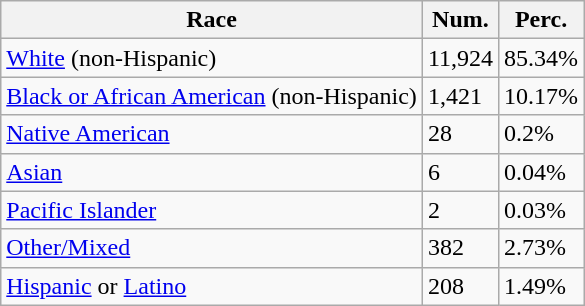<table class="wikitable">
<tr>
<th>Race</th>
<th>Num.</th>
<th>Perc.</th>
</tr>
<tr>
<td><a href='#'>White</a> (non-Hispanic)</td>
<td>11,924</td>
<td>85.34%</td>
</tr>
<tr>
<td><a href='#'>Black or African American</a> (non-Hispanic)</td>
<td>1,421</td>
<td>10.17%</td>
</tr>
<tr>
<td><a href='#'>Native American</a></td>
<td>28</td>
<td>0.2%</td>
</tr>
<tr>
<td><a href='#'>Asian</a></td>
<td>6</td>
<td>0.04%</td>
</tr>
<tr>
<td><a href='#'>Pacific Islander</a></td>
<td>2</td>
<td>0.03%</td>
</tr>
<tr>
<td><a href='#'>Other/Mixed</a></td>
<td>382</td>
<td>2.73%</td>
</tr>
<tr>
<td><a href='#'>Hispanic</a> or <a href='#'>Latino</a></td>
<td>208</td>
<td>1.49%</td>
</tr>
</table>
